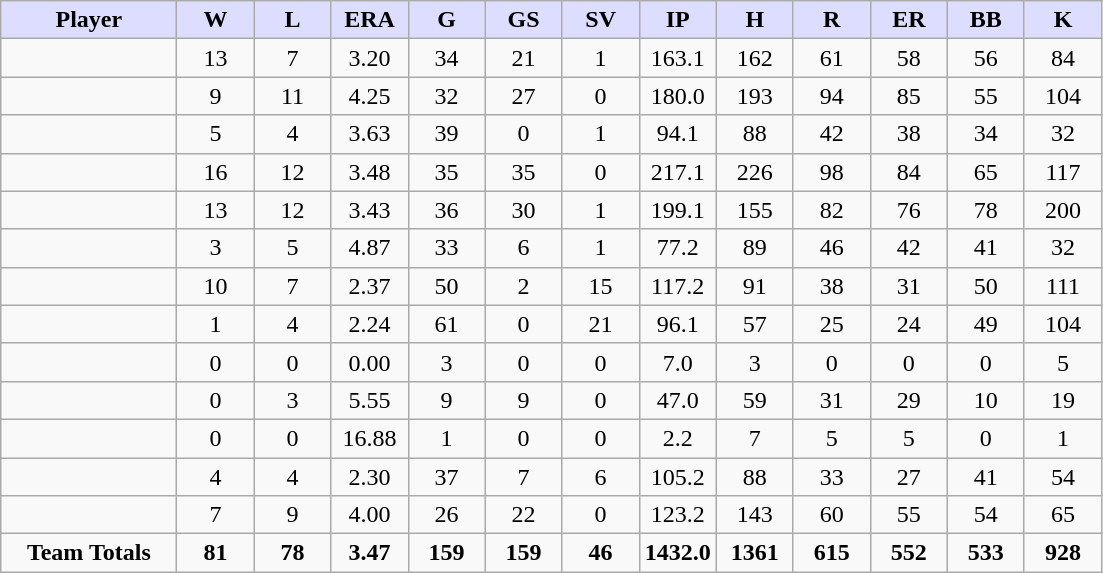<table class="wikitable" style="text-align:center;">
<tr>
<th style="background:#ddf; width:16%;"><strong>Player</strong></th>
<th style="background:#ddf; width:7%;"><strong>W</strong></th>
<th style="background:#ddf; width:7%;"><strong>L</strong></th>
<th style="background:#ddf; width:7%;"><strong>ERA</strong></th>
<th style="background:#ddf; width:7%;"><strong>G</strong></th>
<th style="background:#ddf; width:7%;"><strong>GS</strong></th>
<th style="background:#ddf; width:7%;"><strong>SV</strong></th>
<th style="background:#ddf; width:7%;"><strong>IP</strong></th>
<th style="background:#ddf; width:7%;"><strong>H</strong></th>
<th style="background:#ddf; width:7%;"><strong>R</strong></th>
<th style="background:#ddf; width:7%;"><strong>ER</strong></th>
<th style="background:#ddf; width:7%;"><strong>BB</strong></th>
<th style="background:#ddf; width:7%;"><strong>K</strong></th>
</tr>
<tr>
<td align=left></td>
<td>13</td>
<td>7</td>
<td>3.20</td>
<td>34</td>
<td>21</td>
<td>1</td>
<td>163.1</td>
<td>162</td>
<td>61</td>
<td>58</td>
<td>56</td>
<td>84</td>
</tr>
<tr>
<td align=left></td>
<td>9</td>
<td>11</td>
<td>4.25</td>
<td>32</td>
<td>27</td>
<td>0</td>
<td>180.0</td>
<td>193</td>
<td>94</td>
<td>85</td>
<td>55</td>
<td>104</td>
</tr>
<tr>
<td align=left></td>
<td>5</td>
<td>4</td>
<td>3.63</td>
<td>39</td>
<td>0</td>
<td>1</td>
<td>94.1</td>
<td>88</td>
<td>42</td>
<td>38</td>
<td>34</td>
<td>32</td>
</tr>
<tr>
<td align=left></td>
<td>16</td>
<td>12</td>
<td>3.48</td>
<td>35</td>
<td>35</td>
<td>0</td>
<td>217.1</td>
<td>226</td>
<td>98</td>
<td>84</td>
<td>65</td>
<td>117</td>
</tr>
<tr>
<td align=left></td>
<td>13</td>
<td>12</td>
<td>3.43</td>
<td>36</td>
<td>30</td>
<td>1</td>
<td>199.1</td>
<td>155</td>
<td>82</td>
<td>76</td>
<td>78</td>
<td>200</td>
</tr>
<tr>
<td align=left></td>
<td>3</td>
<td>5</td>
<td>4.87</td>
<td>33</td>
<td>6</td>
<td>1</td>
<td>77.2</td>
<td>89</td>
<td>46</td>
<td>42</td>
<td>41</td>
<td>32</td>
</tr>
<tr>
<td align=left></td>
<td>10</td>
<td>7</td>
<td>2.37</td>
<td>50</td>
<td>2</td>
<td>15</td>
<td>117.2</td>
<td>91</td>
<td>38</td>
<td>31</td>
<td>50</td>
<td>111</td>
</tr>
<tr>
<td align=left></td>
<td>1</td>
<td>4</td>
<td>2.24</td>
<td>61</td>
<td>0</td>
<td>21</td>
<td>96.1</td>
<td>57</td>
<td>25</td>
<td>24</td>
<td>49</td>
<td>104</td>
</tr>
<tr>
<td align=left></td>
<td>0</td>
<td>0</td>
<td>0.00</td>
<td>3</td>
<td>0</td>
<td>0</td>
<td>7.0</td>
<td>3</td>
<td>0</td>
<td>0</td>
<td>0</td>
<td>5</td>
</tr>
<tr>
<td align=left></td>
<td>0</td>
<td>3</td>
<td>5.55</td>
<td>9</td>
<td>9</td>
<td>0</td>
<td>47.0</td>
<td>59</td>
<td>31</td>
<td>29</td>
<td>10</td>
<td>19</td>
</tr>
<tr>
<td align=left></td>
<td>0</td>
<td>0</td>
<td>16.88</td>
<td>1</td>
<td>0</td>
<td>0</td>
<td>2.2</td>
<td>7</td>
<td>5</td>
<td>5</td>
<td>0</td>
<td>1</td>
</tr>
<tr>
<td align=left></td>
<td>4</td>
<td>4</td>
<td>2.30</td>
<td>37</td>
<td>7</td>
<td>6</td>
<td>105.2</td>
<td>88</td>
<td>33</td>
<td>27</td>
<td>41</td>
<td>54</td>
</tr>
<tr>
<td align=left></td>
<td>7</td>
<td>9</td>
<td>4.00</td>
<td>26</td>
<td>22</td>
<td>0</td>
<td>123.2</td>
<td>143</td>
<td>60</td>
<td>55</td>
<td>54</td>
<td>65</td>
</tr>
<tr class="sortbottom">
<td><strong>Team Totals</strong></td>
<td><strong>81</strong></td>
<td><strong>78</strong></td>
<td><strong>3.47</strong></td>
<td><strong>159</strong></td>
<td><strong>159</strong></td>
<td><strong>46</strong></td>
<td><strong>1432.0</strong></td>
<td><strong>1361</strong></td>
<td><strong>615</strong></td>
<td><strong>552</strong></td>
<td><strong>533</strong></td>
<td><strong>928</strong></td>
</tr>
</table>
